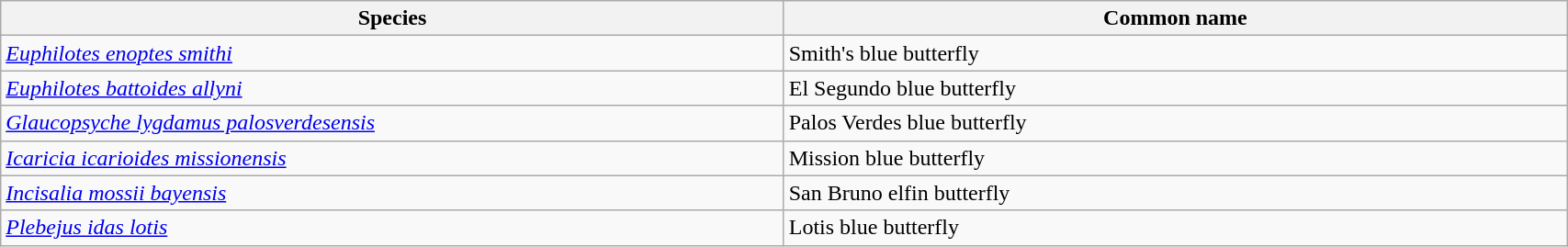<table width=90% class="wikitable">
<tr>
<th width=25%>Species</th>
<th width=25%>Common name</th>
</tr>
<tr>
<td><em><a href='#'>Euphilotes enoptes smithi</a></em></td>
<td>Smith's blue butterfly</td>
</tr>
<tr>
<td><em><a href='#'>Euphilotes battoides allyni</a></em></td>
<td>El Segundo blue butterfly</td>
</tr>
<tr>
<td><em><a href='#'>Glaucopsyche lygdamus palosverdesensis</a></em></td>
<td>Palos Verdes blue butterfly</td>
</tr>
<tr>
<td><em><a href='#'>Icaricia icarioides missionensis</a></em></td>
<td>Mission blue butterfly</td>
</tr>
<tr>
<td><em><a href='#'>Incisalia mossii bayensis</a></em></td>
<td>San Bruno elfin butterfly</td>
</tr>
<tr>
<td><em><a href='#'>Plebejus idas lotis</a></em></td>
<td>Lotis blue butterfly</td>
</tr>
</table>
